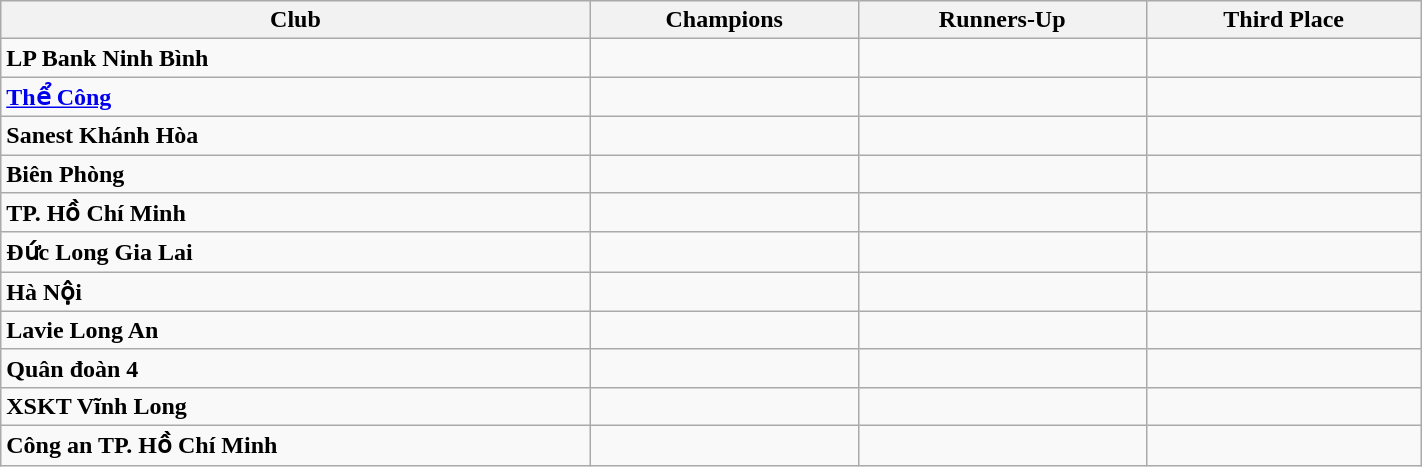<table class="wikitable sortable" style="width:75%;">
<tr style="background:#efefef;">
<th>Club</th>
<th>Champions</th>
<th>Runners-Up</th>
<th>Third Place</th>
</tr>
<tr>
<td><strong>LP Bank Ninh Bình</strong></td>
<td></td>
<td></td>
<td></td>
</tr>
<tr>
<td><strong><a href='#'>Thể Công</a></strong></td>
<td></td>
<td></td>
<td></td>
</tr>
<tr>
<td><strong>Sanest Khánh Hòa</strong></td>
<td></td>
<td></td>
<td></td>
</tr>
<tr>
<td><strong>Biên Phòng</strong></td>
<td></td>
<td></td>
<td></td>
</tr>
<tr>
<td><strong>TP. Hồ Chí Minh</strong></td>
<td></td>
<td></td>
<td></td>
</tr>
<tr>
<td><strong>Đức Long Gia Lai</strong></td>
<td></td>
<td></td>
<td></td>
</tr>
<tr>
<td><strong>Hà Nội</strong></td>
<td></td>
<td></td>
<td></td>
</tr>
<tr>
<td><strong>Lavie Long An</strong></td>
<td></td>
<td></td>
<td></td>
</tr>
<tr>
<td><strong>Quân đoàn 4</strong></td>
<td></td>
<td></td>
<td></td>
</tr>
<tr>
<td><strong>XSKT Vĩnh Long</strong></td>
<td></td>
<td></td>
<td></td>
</tr>
<tr>
<td><strong>Công an TP. Hồ Chí Minh</strong></td>
<td></td>
<td></td>
<td></td>
</tr>
</table>
